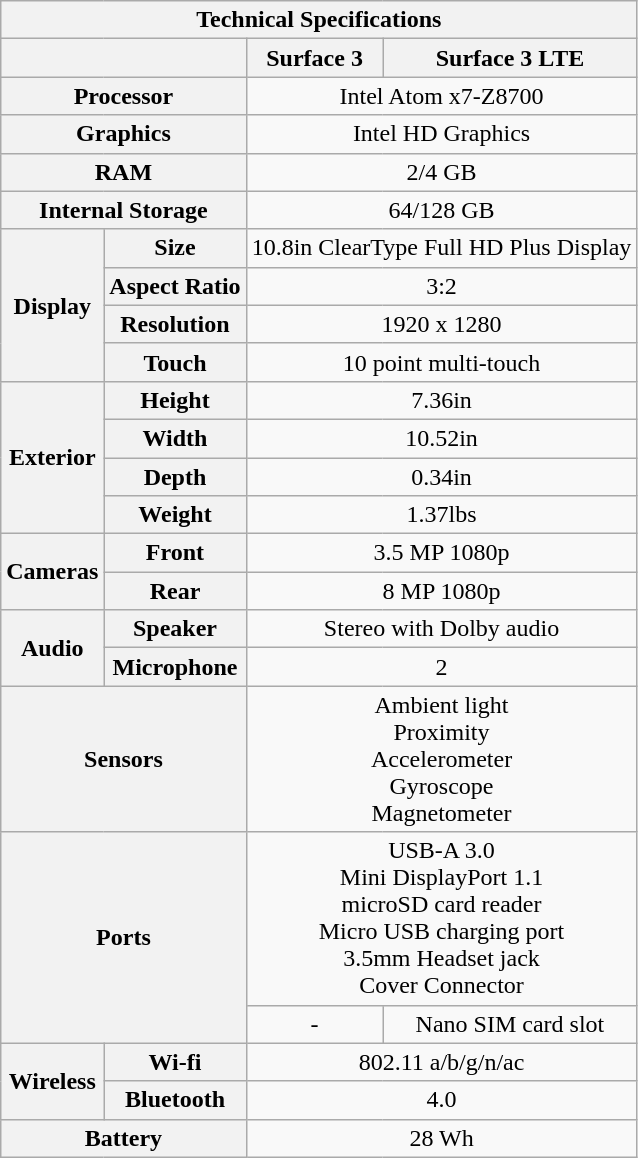<table class="wikitable mw-collapsible" style="text-align:center">
<tr>
<th colspan="4">Technical Specifications</th>
</tr>
<tr>
<th colspan="2"></th>
<th>Surface 3</th>
<th>Surface 3 LTE</th>
</tr>
<tr>
<th colspan="2">Processor</th>
<td colspan="2">Intel Atom x7-Z8700</td>
</tr>
<tr>
<th colspan="2">Graphics</th>
<td colspan="2">Intel HD Graphics</td>
</tr>
<tr>
<th colspan="2">RAM</th>
<td colspan="2">2/4 GB</td>
</tr>
<tr>
<th colspan="2">Internal Storage</th>
<td colspan="2">64/128 GB</td>
</tr>
<tr>
<th rowspan="4">Display</th>
<th>Size</th>
<td colspan="2">10.8in ClearType Full HD Plus Display</td>
</tr>
<tr>
<th>Aspect Ratio</th>
<td colspan="2">3:2</td>
</tr>
<tr>
<th>Resolution</th>
<td colspan="2">1920 x 1280</td>
</tr>
<tr>
<th>Touch</th>
<td colspan="2">10 point multi-touch</td>
</tr>
<tr>
<th rowspan="4">Exterior</th>
<th>Height</th>
<td colspan="2">7.36in</td>
</tr>
<tr>
<th>Width</th>
<td colspan="2">10.52in</td>
</tr>
<tr>
<th>Depth</th>
<td colspan="2">0.34in</td>
</tr>
<tr>
<th>Weight</th>
<td colspan="2">1.37lbs</td>
</tr>
<tr>
<th rowspan="2">Cameras</th>
<th>Front</th>
<td colspan="2">3.5 MP 1080p</td>
</tr>
<tr>
<th>Rear</th>
<td colspan="2">8 MP 1080p</td>
</tr>
<tr>
<th rowspan="2">Audio</th>
<th>Speaker</th>
<td colspan="2">Stereo with Dolby audio</td>
</tr>
<tr>
<th>Microphone</th>
<td colspan="2">2</td>
</tr>
<tr>
<th colspan="2">Sensors</th>
<td colspan="2">Ambient light<br>Proximity<br>Accelerometer<br>Gyroscope<br>Magnetometer</td>
</tr>
<tr>
<th colspan="2" rowspan="2">Ports</th>
<td colspan="2">USB-A 3.0<br>Mini DisplayPort 1.1<br>microSD card reader<br>Micro USB charging port<br>3.5mm Headset jack<br>Cover Connector</td>
</tr>
<tr>
<td>-</td>
<td>Nano SIM card slot</td>
</tr>
<tr>
<th rowspan="2">Wireless</th>
<th>Wi-fi</th>
<td colspan="2">802.11 a/b/g/n/ac</td>
</tr>
<tr>
<th>Bluetooth</th>
<td colspan="2">4.0</td>
</tr>
<tr>
<th colspan="2">Battery</th>
<td colspan="2">28 Wh</td>
</tr>
</table>
